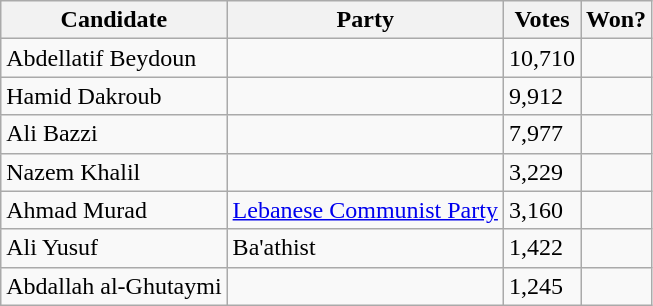<table class="wikitable">
<tr>
<th>Candidate</th>
<th>Party</th>
<th>Votes</th>
<th>Won?</th>
</tr>
<tr>
<td>Abdellatif Beydoun</td>
<td></td>
<td>10,710</td>
<td></td>
</tr>
<tr>
<td>Hamid Dakroub</td>
<td></td>
<td>9,912</td>
<td></td>
</tr>
<tr>
<td>Ali Bazzi</td>
<td></td>
<td>7,977</td>
<td></td>
</tr>
<tr>
<td>Nazem Khalil</td>
<td></td>
<td>3,229</td>
<td></td>
</tr>
<tr>
<td>Ahmad Murad</td>
<td><a href='#'>Lebanese Communist Party</a></td>
<td>3,160</td>
<td></td>
</tr>
<tr>
<td>Ali Yusuf</td>
<td>Ba'athist</td>
<td>1,422</td>
<td></td>
</tr>
<tr>
<td>Abdallah al-Ghutaymi</td>
<td></td>
<td>1,245</td>
<td></td>
</tr>
</table>
